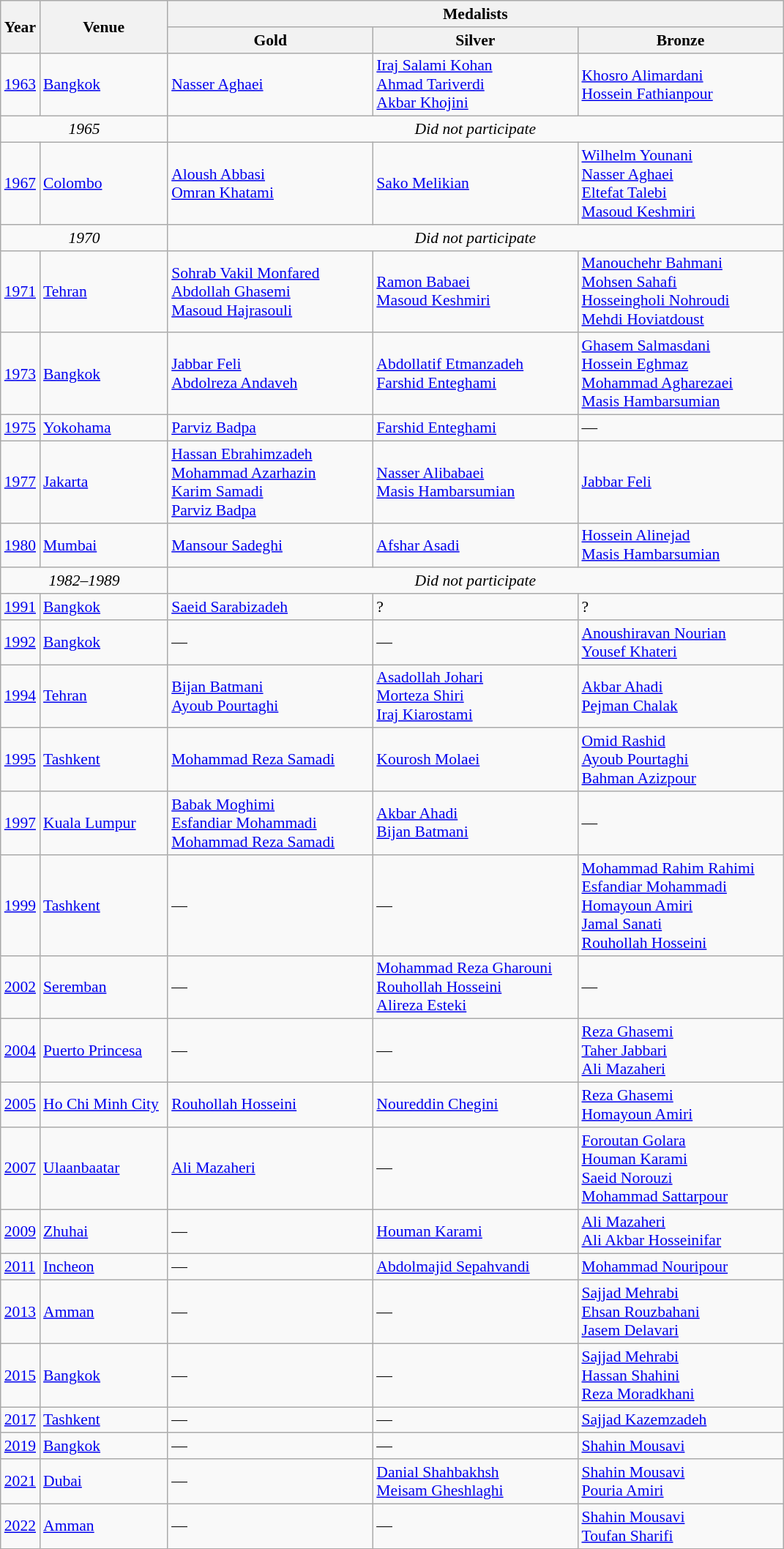<table class="wikitable" style="text-align:left; font-size:90%">
<tr>
<th rowspan=2>Year</th>
<th width=110 rowspan=2>Venue</th>
<th colspan=3>Medalists</th>
</tr>
<tr>
<th width=180 align="center">Gold</th>
<th width=180 align="center">Silver</th>
<th width=180 align="center">Bronze</th>
</tr>
<tr>
<td><a href='#'>1963</a></td>
<td><a href='#'>Bangkok</a></td>
<td><a href='#'>Nasser Aghaei</a></td>
<td><a href='#'>Iraj Salami Kohan</a><br><a href='#'>Ahmad Tariverdi</a><br><a href='#'>Akbar Khojini</a></td>
<td><a href='#'>Khosro Alimardani</a><br><a href='#'>Hossein Fathianpour</a></td>
</tr>
<tr>
<td align="center" colspan=2><em>1965</em></td>
<td align="center" colspan=3><em>Did not participate</em></td>
</tr>
<tr>
<td><a href='#'>1967</a></td>
<td><a href='#'>Colombo</a></td>
<td><a href='#'>Aloush Abbasi</a><br><a href='#'>Omran Khatami</a></td>
<td><a href='#'>Sako Melikian</a></td>
<td><a href='#'>Wilhelm Younani</a><br><a href='#'>Nasser Aghaei</a><br><a href='#'>Eltefat Talebi</a><br><a href='#'>Masoud Keshmiri</a></td>
</tr>
<tr>
<td align="center" colspan=2><em>1970</em></td>
<td align="center" colspan=3><em>Did not participate</em></td>
</tr>
<tr>
<td><a href='#'>1971</a></td>
<td><a href='#'>Tehran</a></td>
<td><a href='#'>Sohrab Vakil Monfared</a><br><a href='#'>Abdollah Ghasemi</a><br><a href='#'>Masoud Hajrasouli</a></td>
<td><a href='#'>Ramon Babaei</a><br><a href='#'>Masoud Keshmiri</a></td>
<td><a href='#'>Manouchehr Bahmani</a><br><a href='#'>Mohsen Sahafi</a><br><a href='#'>Hosseingholi Nohroudi</a><br><a href='#'>Mehdi Hoviatdoust</a></td>
</tr>
<tr>
<td><a href='#'>1973</a></td>
<td><a href='#'>Bangkok</a></td>
<td><a href='#'>Jabbar Feli</a><br><a href='#'>Abdolreza Andaveh</a></td>
<td><a href='#'>Abdollatif Etmanzadeh</a><br><a href='#'>Farshid Enteghami</a></td>
<td><a href='#'>Ghasem Salmasdani</a><br><a href='#'>Hossein Eghmaz</a><br><a href='#'>Mohammad Agharezaei</a><br><a href='#'>Masis Hambarsumian</a></td>
</tr>
<tr>
<td><a href='#'>1975</a></td>
<td><a href='#'>Yokohama</a></td>
<td><a href='#'>Parviz Badpa</a></td>
<td><a href='#'>Farshid Enteghami</a></td>
<td>—</td>
</tr>
<tr>
<td><a href='#'>1977</a></td>
<td><a href='#'>Jakarta</a></td>
<td><a href='#'>Hassan Ebrahimzadeh</a><br><a href='#'>Mohammad Azarhazin</a><br><a href='#'>Karim Samadi</a><br><a href='#'>Parviz Badpa</a></td>
<td><a href='#'>Nasser Alibabaei</a><br><a href='#'>Masis Hambarsumian</a></td>
<td><a href='#'>Jabbar Feli</a></td>
</tr>
<tr>
<td><a href='#'>1980</a></td>
<td><a href='#'>Mumbai</a></td>
<td><a href='#'>Mansour Sadeghi</a></td>
<td><a href='#'>Afshar Asadi</a></td>
<td><a href='#'>Hossein Alinejad</a><br><a href='#'>Masis Hambarsumian</a></td>
</tr>
<tr>
<td align="center" colspan=2><em>1982–1989</em></td>
<td align="center" colspan=3><em>Did not participate</em></td>
</tr>
<tr>
<td><a href='#'>1991</a></td>
<td><a href='#'>Bangkok</a></td>
<td><a href='#'>Saeid Sarabizadeh</a></td>
<td>?</td>
<td>?</td>
</tr>
<tr>
<td><a href='#'>1992</a></td>
<td><a href='#'>Bangkok</a></td>
<td>—</td>
<td>—</td>
<td><a href='#'>Anoushiravan Nourian</a><br><a href='#'>Yousef Khateri</a></td>
</tr>
<tr>
<td><a href='#'>1994</a></td>
<td><a href='#'>Tehran</a></td>
<td><a href='#'>Bijan Batmani</a><br><a href='#'>Ayoub Pourtaghi</a></td>
<td><a href='#'>Asadollah Johari</a><br><a href='#'>Morteza Shiri</a><br><a href='#'>Iraj Kiarostami</a></td>
<td><a href='#'>Akbar Ahadi</a><br><a href='#'>Pejman Chalak</a></td>
</tr>
<tr>
<td><a href='#'>1995</a></td>
<td><a href='#'>Tashkent</a></td>
<td><a href='#'>Mohammad Reza Samadi</a></td>
<td><a href='#'>Kourosh Molaei</a></td>
<td><a href='#'>Omid Rashid</a><br><a href='#'>Ayoub Pourtaghi</a><br><a href='#'>Bahman Azizpour</a></td>
</tr>
<tr>
<td><a href='#'>1997</a></td>
<td><a href='#'>Kuala Lumpur</a></td>
<td><a href='#'>Babak Moghimi</a><br><a href='#'>Esfandiar Mohammadi</a><br><a href='#'>Mohammad Reza Samadi</a></td>
<td><a href='#'>Akbar Ahadi</a><br><a href='#'>Bijan Batmani</a></td>
<td>—</td>
</tr>
<tr>
<td><a href='#'>1999</a></td>
<td><a href='#'>Tashkent</a></td>
<td>—</td>
<td>—</td>
<td><a href='#'>Mohammad Rahim Rahimi</a><br><a href='#'>Esfandiar Mohammadi</a><br><a href='#'>Homayoun Amiri</a><br><a href='#'>Jamal Sanati</a><br><a href='#'>Rouhollah Hosseini</a></td>
</tr>
<tr>
<td><a href='#'>2002</a></td>
<td><a href='#'>Seremban</a></td>
<td>—</td>
<td><a href='#'>Mohammad Reza Gharouni</a><br><a href='#'>Rouhollah Hosseini</a><br><a href='#'>Alireza Esteki</a></td>
<td>—</td>
</tr>
<tr>
<td><a href='#'>2004</a></td>
<td><a href='#'>Puerto Princesa</a></td>
<td>—</td>
<td>—</td>
<td><a href='#'>Reza Ghasemi</a><br><a href='#'>Taher Jabbari</a><br><a href='#'>Ali Mazaheri</a></td>
</tr>
<tr>
<td><a href='#'>2005</a></td>
<td><a href='#'>Ho Chi Minh City</a></td>
<td><a href='#'>Rouhollah Hosseini</a></td>
<td><a href='#'>Noureddin Chegini</a></td>
<td><a href='#'>Reza Ghasemi</a><br><a href='#'>Homayoun Amiri</a></td>
</tr>
<tr>
<td><a href='#'>2007</a></td>
<td><a href='#'>Ulaanbaatar</a></td>
<td><a href='#'>Ali Mazaheri</a></td>
<td>—</td>
<td><a href='#'>Foroutan Golara</a><br><a href='#'>Houman Karami</a><br><a href='#'>Saeid Norouzi</a><br><a href='#'>Mohammad Sattarpour</a></td>
</tr>
<tr>
<td><a href='#'>2009</a></td>
<td><a href='#'>Zhuhai</a></td>
<td>—</td>
<td><a href='#'>Houman Karami</a></td>
<td><a href='#'>Ali Mazaheri</a><br><a href='#'>Ali Akbar Hosseinifar</a></td>
</tr>
<tr>
<td><a href='#'>2011</a></td>
<td><a href='#'>Incheon</a></td>
<td>—</td>
<td><a href='#'>Abdolmajid Sepahvandi</a></td>
<td><a href='#'>Mohammad Nouripour</a></td>
</tr>
<tr>
<td><a href='#'>2013</a></td>
<td><a href='#'>Amman</a></td>
<td>—</td>
<td>—</td>
<td><a href='#'>Sajjad Mehrabi</a><br><a href='#'>Ehsan Rouzbahani</a><br><a href='#'>Jasem Delavari</a></td>
</tr>
<tr>
<td><a href='#'>2015</a></td>
<td><a href='#'>Bangkok</a></td>
<td>—</td>
<td>—</td>
<td><a href='#'>Sajjad Mehrabi</a><br><a href='#'>Hassan Shahini</a><br><a href='#'>Reza Moradkhani</a></td>
</tr>
<tr>
<td><a href='#'>2017</a></td>
<td><a href='#'>Tashkent</a></td>
<td>—</td>
<td>—</td>
<td><a href='#'>Sajjad Kazemzadeh</a></td>
</tr>
<tr>
<td><a href='#'>2019</a></td>
<td><a href='#'>Bangkok</a></td>
<td>—</td>
<td>—</td>
<td><a href='#'>Shahin Mousavi</a></td>
</tr>
<tr>
<td><a href='#'>2021</a></td>
<td><a href='#'>Dubai</a></td>
<td>—</td>
<td><a href='#'>Danial Shahbakhsh</a><br><a href='#'>Meisam Gheshlaghi</a></td>
<td><a href='#'>Shahin Mousavi</a><br><a href='#'>Pouria Amiri</a></td>
</tr>
<tr>
<td><a href='#'>2022</a></td>
<td><a href='#'>Amman</a></td>
<td>—</td>
<td>—</td>
<td><a href='#'>Shahin Mousavi</a><br><a href='#'>Toufan Sharifi</a></td>
</tr>
</table>
